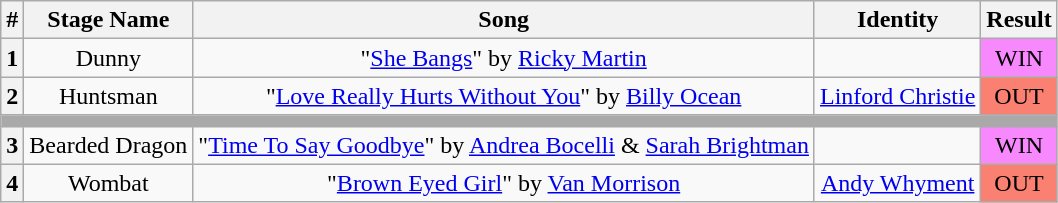<table class="wikitable plainrowheaders" style="text-align: center;">
<tr>
<th>#</th>
<th>Stage Name</th>
<th>Song</th>
<th>Identity</th>
<th>Result</th>
</tr>
<tr>
<th>1</th>
<td>Dunny</td>
<td>"<a href='#'>She Bangs</a>" by <a href='#'>Ricky Martin</a></td>
<td></td>
<td bgcolor=#F888FD>WIN</td>
</tr>
<tr>
<th>2</th>
<td>Huntsman</td>
<td>"<a href='#'>Love Really Hurts Without You</a>" by <a href='#'>Billy Ocean</a></td>
<td><a href='#'>Linford Christie</a></td>
<td bgcolor=salmon>OUT</td>
</tr>
<tr>
<td colspan="5" style="background:darkgray"></td>
</tr>
<tr>
<th>3</th>
<td>Bearded Dragon</td>
<td>"<a href='#'>Time To Say Goodbye</a>" by <a href='#'>Andrea Bocelli</a> & <a href='#'>Sarah Brightman</a></td>
<td></td>
<td bgcolor=#F888FD>WIN</td>
</tr>
<tr>
<th>4</th>
<td>Wombat</td>
<td>"<a href='#'>Brown Eyed Girl</a>" by <a href='#'>Van Morrison</a></td>
<td><a href='#'>Andy Whyment</a></td>
<td bgcolor=salmon>OUT</td>
</tr>
</table>
